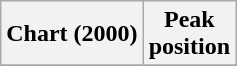<table class="wikitable plainrowheaders" style="text-align:center">
<tr>
<th scope="col">Chart (2000)</th>
<th scope="col">Peak<br>position</th>
</tr>
<tr>
</tr>
</table>
